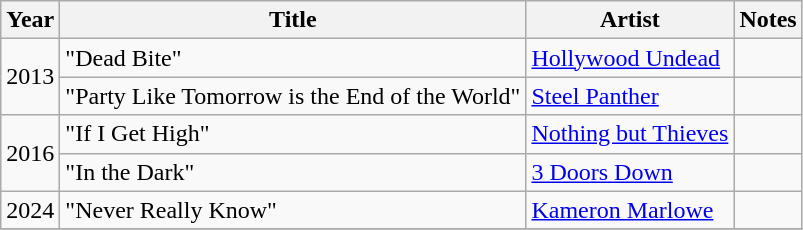<table class="wikitable sortable">
<tr>
<th>Year</th>
<th>Title</th>
<th>Artist</th>
<th>Notes</th>
</tr>
<tr>
<td rowspan="2">2013</td>
<td>"Dead Bite"</td>
<td><a href='#'>Hollywood Undead</a></td>
<td></td>
</tr>
<tr>
<td>"Party Like Tomorrow is the End of the World"</td>
<td><a href='#'>Steel Panther</a></td>
<td></td>
</tr>
<tr>
<td rowspan="2">2016</td>
<td>"If I Get High"</td>
<td><a href='#'>Nothing but Thieves</a></td>
<td></td>
</tr>
<tr>
<td>"In the Dark"</td>
<td><a href='#'>3 Doors Down</a></td>
<td></td>
</tr>
<tr>
<td rowspan="1">2024</td>
<td>"Never Really Know"</td>
<td><a href='#'>Kameron Marlowe</a></td>
<td></td>
</tr>
<tr>
</tr>
</table>
